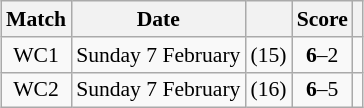<table class="wikitable" style="font-size: 90%; margin: 1em auto 1em auto;">
<tr>
<th>Match</th>
<th>Date</th>
<th></th>
<th>Score</th>
<th></th>
</tr>
<tr>
<td align="center">WC1</td>
<td>Sunday 7 February</td>
<td><strong></strong> (15)</td>
<td align="center"><strong>6</strong>–2</td>
<td></td>
</tr>
<tr>
<td align="center">WC2</td>
<td>Sunday 7 February</td>
<td><strong></strong> (16)</td>
<td align="center"><strong>6</strong>–5</td>
<td></td>
</tr>
</table>
